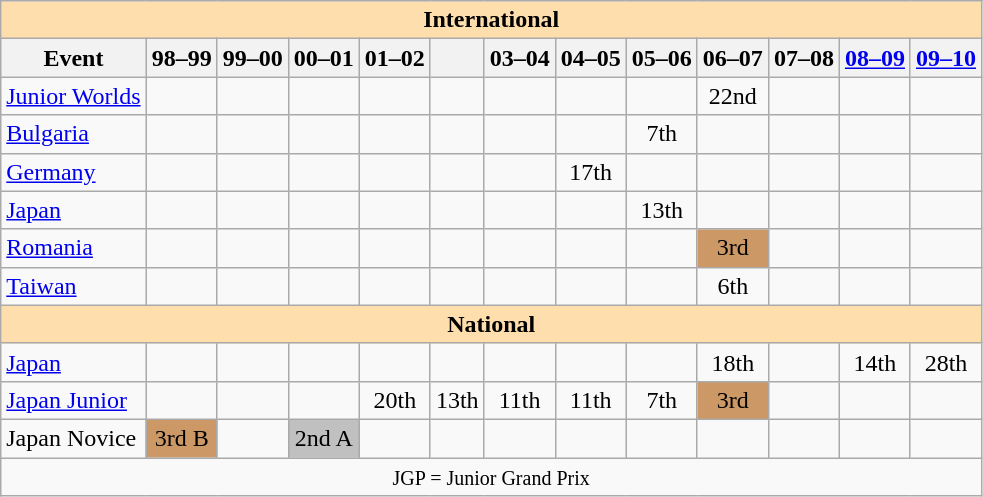<table class="wikitable" style="text-align:center">
<tr>
<th colspan="13" style="background-color: #ffdead; " align="center">International</th>
</tr>
<tr>
<th>Event</th>
<th>98–99</th>
<th>99–00</th>
<th>00–01</th>
<th>01–02</th>
<th></th>
<th>03–04</th>
<th>04–05</th>
<th>05–06</th>
<th>06–07</th>
<th>07–08</th>
<th><a href='#'>08–09</a></th>
<th><a href='#'>09–10</a></th>
</tr>
<tr>
<td align=left><a href='#'>Junior Worlds</a></td>
<td></td>
<td></td>
<td></td>
<td></td>
<td></td>
<td></td>
<td></td>
<td></td>
<td>22nd</td>
<td></td>
<td></td>
<td></td>
</tr>
<tr>
<td align=left> <a href='#'>Bulgaria</a></td>
<td></td>
<td></td>
<td></td>
<td></td>
<td></td>
<td></td>
<td></td>
<td>7th</td>
<td></td>
<td></td>
<td></td>
<td></td>
</tr>
<tr>
<td align=left> <a href='#'>Germany</a></td>
<td></td>
<td></td>
<td></td>
<td></td>
<td></td>
<td></td>
<td>17th</td>
<td></td>
<td></td>
<td></td>
<td></td>
<td></td>
</tr>
<tr>
<td align=left> <a href='#'>Japan</a></td>
<td></td>
<td></td>
<td></td>
<td></td>
<td></td>
<td></td>
<td></td>
<td>13th</td>
<td></td>
<td></td>
<td></td>
<td></td>
</tr>
<tr>
<td align=left> <a href='#'>Romania</a></td>
<td></td>
<td></td>
<td></td>
<td></td>
<td></td>
<td></td>
<td></td>
<td></td>
<td bgcolor=cc9966>3rd</td>
<td></td>
<td></td>
<td></td>
</tr>
<tr>
<td align=left> <a href='#'>Taiwan</a></td>
<td></td>
<td></td>
<td></td>
<td></td>
<td></td>
<td></td>
<td></td>
<td></td>
<td>6th</td>
<td></td>
<td></td>
<td></td>
</tr>
<tr>
<th colspan="13" style="background-color: #ffdead; " align="center">National</th>
</tr>
<tr>
<td align=left><a href='#'>Japan</a></td>
<td></td>
<td></td>
<td></td>
<td></td>
<td></td>
<td></td>
<td></td>
<td></td>
<td>18th</td>
<td></td>
<td>14th</td>
<td>28th</td>
</tr>
<tr>
<td align=left><a href='#'>Japan Junior</a></td>
<td></td>
<td></td>
<td></td>
<td>20th</td>
<td>13th</td>
<td>11th</td>
<td>11th</td>
<td>7th</td>
<td bgcolor=cc9966>3rd</td>
<td></td>
<td></td>
<td></td>
</tr>
<tr>
<td align=left>Japan Novice</td>
<td bgcolor=cc9966>3rd B</td>
<td></td>
<td bgcolor=silver>2nd A</td>
<td></td>
<td></td>
<td></td>
<td></td>
<td></td>
<td></td>
<td></td>
<td></td>
<td></td>
</tr>
<tr>
<td colspan="13" align="center"><small> JGP = Junior Grand Prix </small></td>
</tr>
</table>
